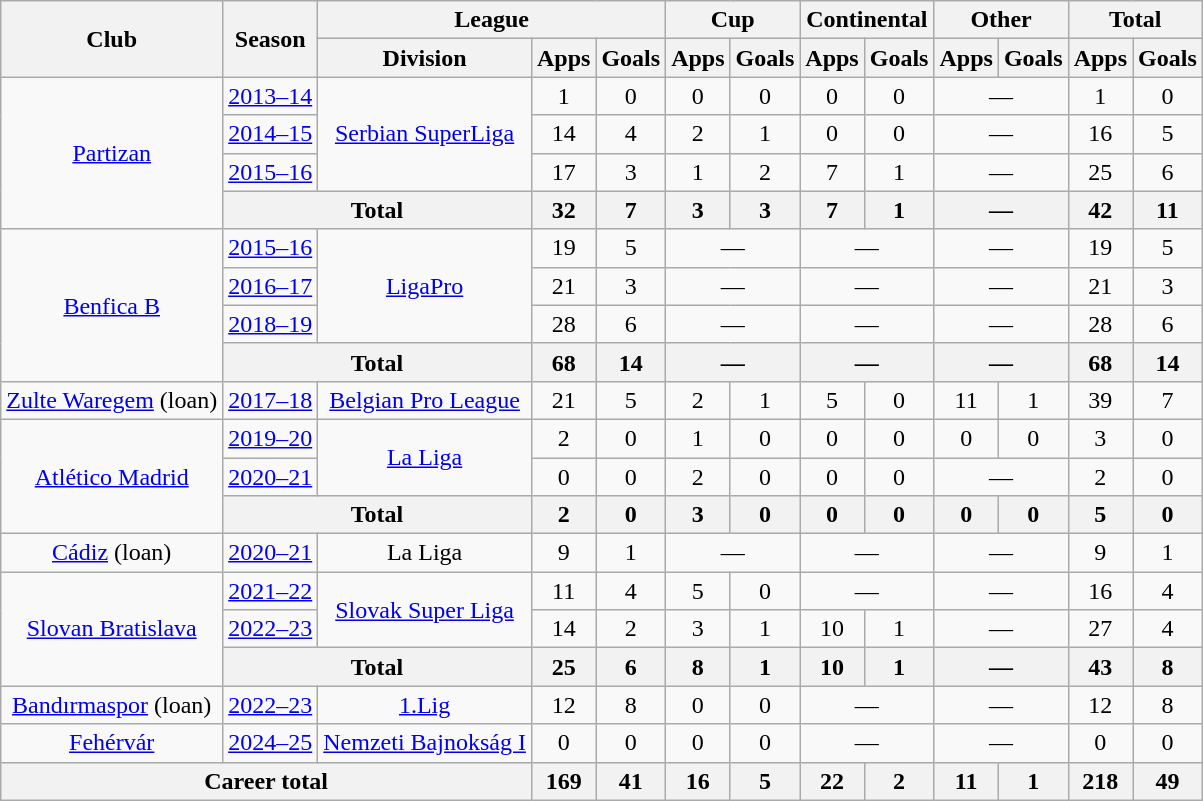<table class="wikitable" style="text-align:center">
<tr>
<th rowspan="2">Club</th>
<th rowspan="2">Season</th>
<th colspan="3">League</th>
<th colspan="2">Cup</th>
<th colspan="2">Continental</th>
<th colspan="2">Other</th>
<th colspan="2">Total</th>
</tr>
<tr>
<th>Division</th>
<th>Apps</th>
<th>Goals</th>
<th>Apps</th>
<th>Goals</th>
<th>Apps</th>
<th>Goals</th>
<th>Apps</th>
<th>Goals</th>
<th>Apps</th>
<th>Goals</th>
</tr>
<tr>
<td rowspan="4"><a href='#'>Partizan</a></td>
<td><a href='#'>2013–14</a></td>
<td rowspan="3"><a href='#'>Serbian SuperLiga</a></td>
<td>1</td>
<td>0</td>
<td>0</td>
<td>0</td>
<td>0</td>
<td>0</td>
<td colspan="2">—</td>
<td>1</td>
<td>0</td>
</tr>
<tr>
<td><a href='#'>2014–15</a></td>
<td>14</td>
<td>4</td>
<td>2</td>
<td>1</td>
<td>0</td>
<td>0</td>
<td colspan="2">—</td>
<td>16</td>
<td>5</td>
</tr>
<tr>
<td><a href='#'>2015–16</a></td>
<td>17</td>
<td>3</td>
<td>1</td>
<td>2</td>
<td>7</td>
<td>1</td>
<td colspan="2">—</td>
<td>25</td>
<td>6</td>
</tr>
<tr>
<th colspan="2">Total</th>
<th>32</th>
<th>7</th>
<th>3</th>
<th>3</th>
<th>7</th>
<th>1</th>
<th colspan="2">—</th>
<th>42</th>
<th>11</th>
</tr>
<tr>
<td rowspan="4"><a href='#'>Benfica B</a></td>
<td><a href='#'>2015–16</a></td>
<td rowspan="3"><a href='#'>LigaPro</a></td>
<td>19</td>
<td>5</td>
<td colspan="2">—</td>
<td colspan="2">—</td>
<td colspan="2">—</td>
<td>19</td>
<td>5</td>
</tr>
<tr>
<td><a href='#'>2016–17</a></td>
<td>21</td>
<td>3</td>
<td colspan="2">—</td>
<td colspan="2">—</td>
<td colspan="2">—</td>
<td>21</td>
<td>3</td>
</tr>
<tr>
<td><a href='#'>2018–19</a></td>
<td>28</td>
<td>6</td>
<td colspan="2">—</td>
<td colspan="2">—</td>
<td colspan="2">—</td>
<td>28</td>
<td>6</td>
</tr>
<tr>
<th colspan="2">Total</th>
<th>68</th>
<th>14</th>
<th colspan="2">—</th>
<th colspan="2">—</th>
<th colspan="2">—</th>
<th>68</th>
<th>14</th>
</tr>
<tr>
<td><a href='#'>Zulte Waregem</a> (loan)</td>
<td><a href='#'>2017–18</a></td>
<td><a href='#'>Belgian Pro League</a></td>
<td>21</td>
<td>5</td>
<td>2</td>
<td>1</td>
<td>5</td>
<td>0</td>
<td>11</td>
<td>1</td>
<td>39</td>
<td>7</td>
</tr>
<tr>
<td rowspan="3"><a href='#'>Atlético Madrid</a></td>
<td><a href='#'>2019–20</a></td>
<td rowspan="2"><a href='#'>La Liga</a></td>
<td>2</td>
<td>0</td>
<td>1</td>
<td>0</td>
<td>0</td>
<td>0</td>
<td>0</td>
<td>0</td>
<td>3</td>
<td>0</td>
</tr>
<tr>
<td><a href='#'>2020–21</a></td>
<td>0</td>
<td>0</td>
<td>2</td>
<td>0</td>
<td>0</td>
<td>0</td>
<td colspan="2">—</td>
<td>2</td>
<td>0</td>
</tr>
<tr>
<th colspan="2">Total</th>
<th>2</th>
<th>0</th>
<th>3</th>
<th>0</th>
<th>0</th>
<th>0</th>
<th>0</th>
<th>0</th>
<th>5</th>
<th>0</th>
</tr>
<tr>
<td><a href='#'>Cádiz</a> (loan)</td>
<td><a href='#'>2020–21</a></td>
<td>La Liga</td>
<td>9</td>
<td>1</td>
<td colspan="2">—</td>
<td colspan="2">—</td>
<td colspan="2">—</td>
<td>9</td>
<td>1</td>
</tr>
<tr>
<td rowspan="3"><a href='#'>Slovan Bratislava</a></td>
<td><a href='#'>2021–22</a></td>
<td rowspan="2"><a href='#'>Slovak Super Liga</a></td>
<td>11</td>
<td>4</td>
<td>5</td>
<td>0</td>
<td colspan="2">—</td>
<td colspan="2">—</td>
<td>16</td>
<td>4</td>
</tr>
<tr>
<td><a href='#'>2022–23</a></td>
<td>14</td>
<td>2</td>
<td>3</td>
<td>1</td>
<td>10</td>
<td>1</td>
<td colspan="2">—</td>
<td>27</td>
<td>4</td>
</tr>
<tr>
<th colspan="2">Total</th>
<th>25</th>
<th>6</th>
<th>8</th>
<th>1</th>
<th>10</th>
<th>1</th>
<th colspan="2">—</th>
<th>43</th>
<th>8</th>
</tr>
<tr>
<td><a href='#'>Bandırmaspor</a> (loan)</td>
<td><a href='#'>2022–23</a></td>
<td><a href='#'>1.Lig</a></td>
<td>12</td>
<td>8</td>
<td>0</td>
<td>0</td>
<td colspan="2">—</td>
<td colspan="2">—</td>
<td>12</td>
<td>8</td>
</tr>
<tr>
<td><a href='#'>Fehérvár</a></td>
<td><a href='#'>2024–25</a></td>
<td><a href='#'>Nemzeti Bajnokság I</a></td>
<td>0</td>
<td>0</td>
<td>0</td>
<td>0</td>
<td colspan="2">—</td>
<td colspan="2">—</td>
<td>0</td>
<td>0</td>
</tr>
<tr>
<th colspan="3">Career total</th>
<th>169</th>
<th>41</th>
<th>16</th>
<th>5</th>
<th>22</th>
<th>2</th>
<th>11</th>
<th>1</th>
<th>218</th>
<th>49</th>
</tr>
</table>
